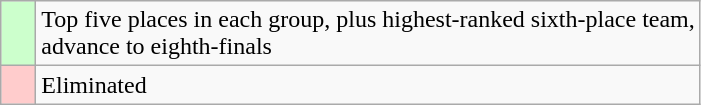<table class="wikitable">
<tr>
<td style="background: #ccffcc;">    </td>
<td>Top five places in each group, plus highest-ranked sixth-place team,<br>advance to eighth-finals</td>
</tr>
<tr>
<td style="background: #ffcccc;">    </td>
<td>Eliminated</td>
</tr>
</table>
